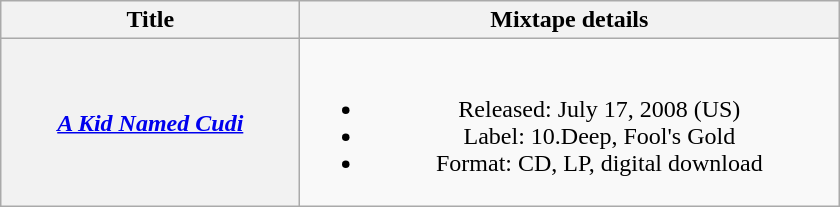<table class="wikitable plainrowheaders" style="text-align:center;">
<tr>
<th scope="col" style="width:12em;">Title</th>
<th scope="col" style="width:22em;">Mixtape details</th>
</tr>
<tr>
<th scope="row"><em><a href='#'>A Kid Named Cudi</a></em></th>
<td><br><ul><li>Released: July 17, 2008 <span>(US)</span></li><li>Label: 10.Deep, Fool's Gold</li><li>Format: CD, LP, digital download</li></ul></td>
</tr>
</table>
